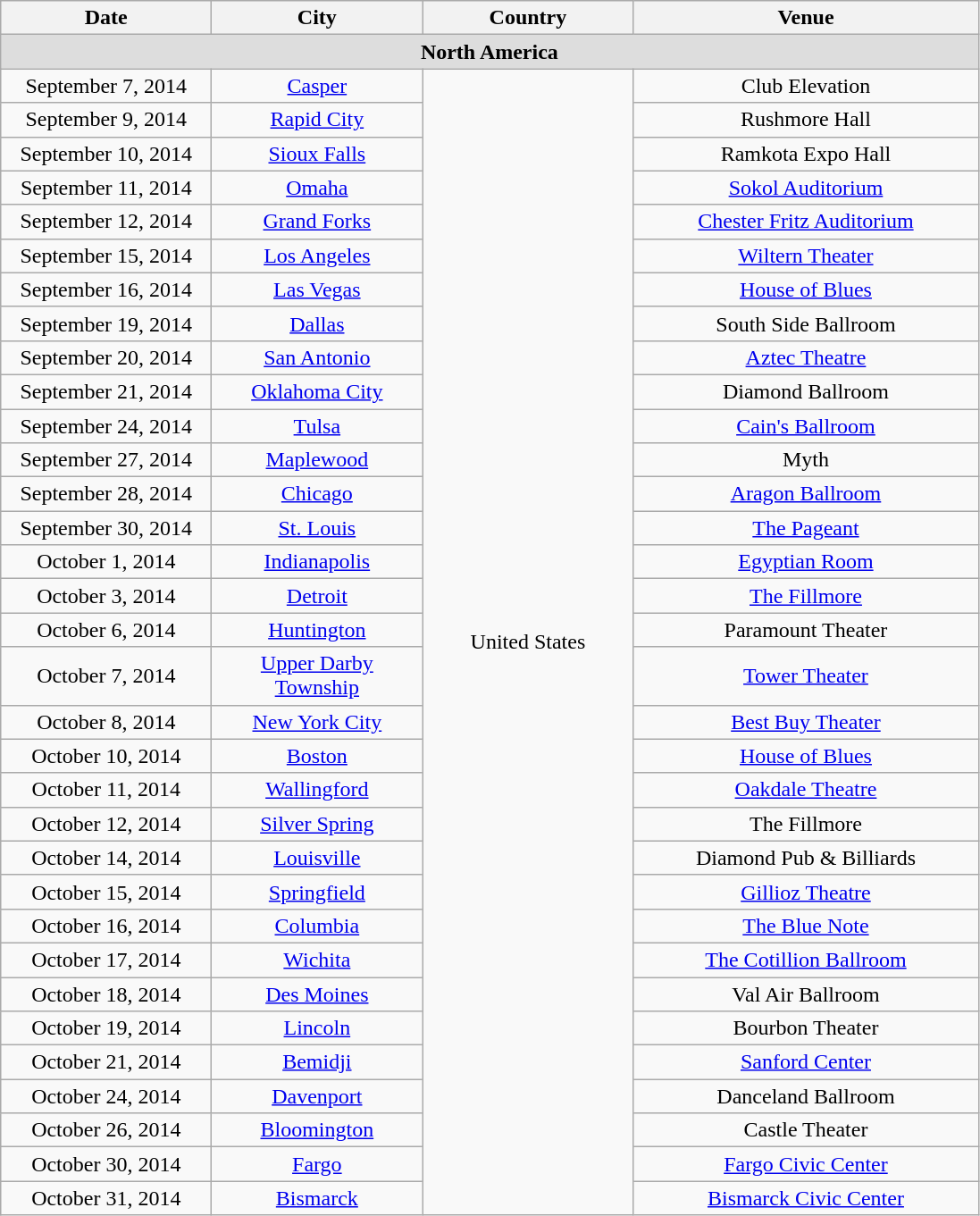<table class="wikitable" style="text-align:center;">
<tr>
<th width="150">Date</th>
<th width="150">City</th>
<th width="150">Country</th>
<th width="250">Venue</th>
</tr>
<tr bgcolor="#DDDDDD">
<td colspan="4"><strong>North America</strong></td>
</tr>
<tr>
<td>September 7, 2014</td>
<td><a href='#'>Casper</a></td>
<td rowspan="33">United States</td>
<td>Club Elevation</td>
</tr>
<tr>
<td>September 9, 2014</td>
<td><a href='#'>Rapid City</a></td>
<td>Rushmore Hall</td>
</tr>
<tr>
<td>September 10, 2014</td>
<td><a href='#'>Sioux Falls</a></td>
<td>Ramkota Expo Hall</td>
</tr>
<tr>
<td>September 11, 2014</td>
<td><a href='#'>Omaha</a></td>
<td><a href='#'>Sokol Auditorium</a></td>
</tr>
<tr>
<td>September 12, 2014</td>
<td><a href='#'>Grand Forks</a></td>
<td><a href='#'>Chester Fritz Auditorium</a></td>
</tr>
<tr>
<td>September 15, 2014</td>
<td><a href='#'>Los Angeles</a></td>
<td><a href='#'>Wiltern Theater</a></td>
</tr>
<tr>
<td>September 16, 2014</td>
<td><a href='#'>Las Vegas</a></td>
<td><a href='#'>House of Blues</a></td>
</tr>
<tr>
<td>September 19, 2014</td>
<td><a href='#'>Dallas</a></td>
<td>South Side Ballroom</td>
</tr>
<tr>
<td>September 20, 2014</td>
<td><a href='#'>San Antonio</a></td>
<td><a href='#'>Aztec Theatre</a></td>
</tr>
<tr>
<td>September 21, 2014</td>
<td><a href='#'>Oklahoma City</a></td>
<td>Diamond Ballroom</td>
</tr>
<tr>
<td>September 24, 2014</td>
<td><a href='#'>Tulsa</a></td>
<td><a href='#'>Cain's Ballroom</a></td>
</tr>
<tr>
<td>September 27, 2014</td>
<td><a href='#'>Maplewood</a></td>
<td>Myth</td>
</tr>
<tr>
<td>September 28, 2014</td>
<td><a href='#'>Chicago</a></td>
<td><a href='#'>Aragon Ballroom</a></td>
</tr>
<tr>
<td>September 30, 2014</td>
<td><a href='#'>St. Louis</a></td>
<td><a href='#'>The Pageant</a></td>
</tr>
<tr>
<td>October 1, 2014</td>
<td><a href='#'>Indianapolis</a></td>
<td><a href='#'>Egyptian Room</a></td>
</tr>
<tr>
<td>October 3, 2014</td>
<td><a href='#'>Detroit</a></td>
<td><a href='#'>The Fillmore</a></td>
</tr>
<tr>
<td>October 6, 2014</td>
<td><a href='#'>Huntington</a></td>
<td>Paramount Theater</td>
</tr>
<tr>
<td>October 7, 2014</td>
<td><a href='#'>Upper Darby Township</a></td>
<td><a href='#'>Tower Theater</a></td>
</tr>
<tr>
<td>October 8, 2014</td>
<td><a href='#'>New York City</a></td>
<td><a href='#'>Best Buy Theater</a></td>
</tr>
<tr>
<td>October 10, 2014</td>
<td><a href='#'>Boston</a></td>
<td><a href='#'>House of Blues</a></td>
</tr>
<tr>
<td>October 11, 2014</td>
<td><a href='#'>Wallingford</a></td>
<td><a href='#'>Oakdale Theatre</a></td>
</tr>
<tr>
<td>October 12, 2014</td>
<td><a href='#'>Silver Spring</a></td>
<td>The Fillmore</td>
</tr>
<tr>
<td>October 14, 2014</td>
<td><a href='#'>Louisville</a></td>
<td>Diamond Pub & Billiards</td>
</tr>
<tr>
<td>October 15, 2014</td>
<td><a href='#'>Springfield</a></td>
<td><a href='#'>Gillioz Theatre</a></td>
</tr>
<tr>
<td>October 16, 2014</td>
<td><a href='#'>Columbia</a></td>
<td><a href='#'>The Blue Note</a></td>
</tr>
<tr>
<td>October 17, 2014</td>
<td><a href='#'>Wichita</a></td>
<td><a href='#'>The Cotillion Ballroom</a></td>
</tr>
<tr>
<td>October 18, 2014</td>
<td><a href='#'>Des Moines</a></td>
<td>Val Air Ballroom</td>
</tr>
<tr>
<td>October 19, 2014</td>
<td><a href='#'>Lincoln</a></td>
<td>Bourbon Theater</td>
</tr>
<tr>
<td>October 21, 2014</td>
<td><a href='#'>Bemidji</a></td>
<td><a href='#'>Sanford Center</a></td>
</tr>
<tr>
<td>October 24, 2014</td>
<td><a href='#'>Davenport</a></td>
<td>Danceland Ballroom</td>
</tr>
<tr>
<td>October 26, 2014</td>
<td><a href='#'>Bloomington</a></td>
<td>Castle Theater</td>
</tr>
<tr>
<td>October 30, 2014</td>
<td><a href='#'>Fargo</a></td>
<td><a href='#'>Fargo Civic Center</a></td>
</tr>
<tr>
<td>October 31, 2014</td>
<td><a href='#'>Bismarck</a></td>
<td><a href='#'>Bismarck Civic Center</a></td>
</tr>
</table>
